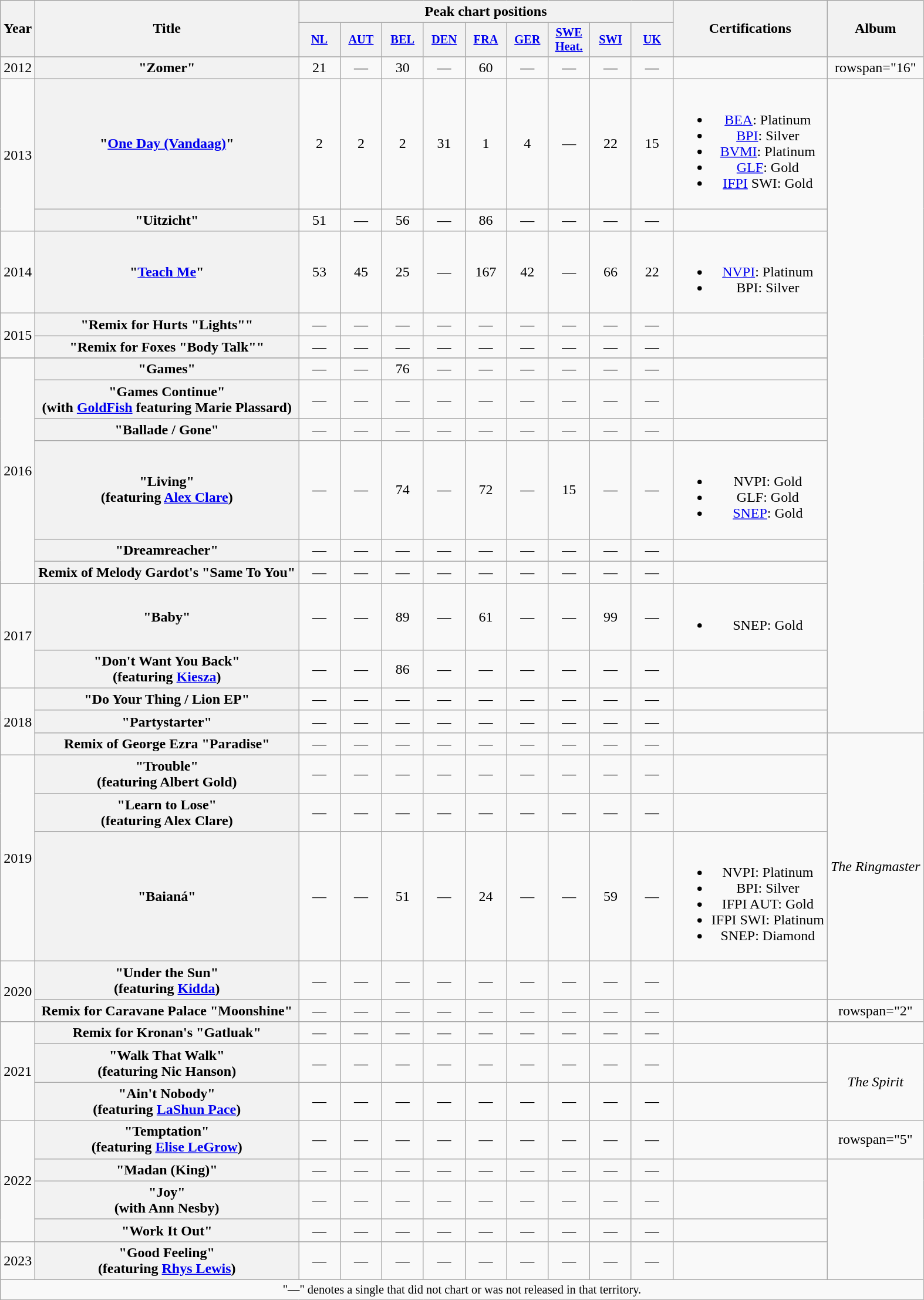<table class="wikitable plainrowheaders" style="text-align:center;">
<tr>
<th scope="col" rowspan="2">Year</th>
<th scope="col" rowspan="2">Title</th>
<th scope="col" colspan="9">Peak chart positions</th>
<th rowspan="2">Certifications</th>
<th scope="col" rowspan="2">Album</th>
</tr>
<tr>
<th scope="col" style="width:3em;font-size:85%;"><a href='#'>NL</a><br></th>
<th scope="col" style="width:3em;font-size:85%;"><a href='#'>AUT</a><br></th>
<th scope="col" style="width:3em;font-size:85%;"><a href='#'>BEL</a><br></th>
<th scope="col" style="width:3em;font-size:85%;"><a href='#'>DEN</a><br></th>
<th scope="col" style="width:3em;font-size:85%;"><a href='#'>FRA</a><br></th>
<th scope="col" style="width:3em;font-size:85%;"><a href='#'>GER</a><br></th>
<th scope="col" style="width:3em;font-size:85%;"><a href='#'>SWE<br>Heat.</a><br></th>
<th scope="col" style="width:3em;font-size:85%;"><a href='#'>SWI</a><br></th>
<th scope="col" style="width:3em;font-size:85%;"><a href='#'>UK</a><br></th>
</tr>
<tr>
<td>2012</td>
<th scope="row">"Zomer"</th>
<td>21</td>
<td>—</td>
<td>30</td>
<td>—</td>
<td>60</td>
<td>—</td>
<td>—</td>
<td>—</td>
<td>—</td>
<td></td>
<td>rowspan="16" </td>
</tr>
<tr>
<td rowspan="2">2013</td>
<th scope="row">"<a href='#'>One Day (Vandaag)</a>"</th>
<td>2</td>
<td>2</td>
<td>2</td>
<td>31</td>
<td>1</td>
<td>4</td>
<td>—</td>
<td>22</td>
<td>15</td>
<td><br><ul><li><a href='#'>BEA</a>: Platinum</li><li><a href='#'>BPI</a>: Silver</li><li><a href='#'>BVMI</a>: Platinum</li><li><a href='#'>GLF</a>: Gold</li><li><a href='#'>IFPI</a> SWI: Gold</li></ul></td>
</tr>
<tr>
<th scope="row">"Uitzicht"</th>
<td>51</td>
<td>—</td>
<td>56</td>
<td>—</td>
<td>86</td>
<td>—</td>
<td>—</td>
<td>—</td>
<td>—</td>
<td></td>
</tr>
<tr>
<td>2014</td>
<th scope="row">"<a href='#'>Teach Me</a>"</th>
<td>53</td>
<td>45</td>
<td>25</td>
<td>—</td>
<td>167</td>
<td>42</td>
<td>—</td>
<td>66</td>
<td>22</td>
<td><br><ul><li><a href='#'>NVPI</a>: Platinum</li><li>BPI: Silver</li></ul></td>
</tr>
<tr>
<td rowspan="2">2015</td>
<th scope="row">"Remix for Hurts "Lights""</th>
<td>—</td>
<td>—</td>
<td>—</td>
<td>—</td>
<td>—</td>
<td>—</td>
<td>—</td>
<td>—</td>
<td>—</td>
<td></td>
</tr>
<tr>
<th scope="row">"Remix for Foxes "Body Talk""</th>
<td>—</td>
<td>—</td>
<td>—</td>
<td>—</td>
<td>—</td>
<td>—</td>
<td>—</td>
<td>—</td>
<td>—</td>
<td></td>
</tr>
<tr>
</tr>
<tr>
<td rowspan="6">2016</td>
<th scope="row">"Games"</th>
<td>—</td>
<td>—</td>
<td>76</td>
<td>—</td>
<td>—</td>
<td>—</td>
<td>—</td>
<td>—</td>
<td>—</td>
<td></td>
</tr>
<tr>
<th scope="row">"Games Continue"<br><span>(with <a href='#'>GoldFish</a> featuring Marie Plassard)</span></th>
<td>—</td>
<td>—</td>
<td>—</td>
<td>—</td>
<td>—</td>
<td>—</td>
<td>—</td>
<td>—</td>
<td>—</td>
<td></td>
</tr>
<tr>
<th scope="row">"Ballade / Gone"</th>
<td>—</td>
<td>—</td>
<td>—</td>
<td>—</td>
<td>—</td>
<td>—</td>
<td>—</td>
<td>—</td>
<td>—</td>
<td></td>
</tr>
<tr>
<th scope="row">"Living"<br><span>(featuring <a href='#'>Alex Clare</a>)</span></th>
<td>—</td>
<td>—</td>
<td>74</td>
<td>—</td>
<td>72<br></td>
<td>—</td>
<td>15</td>
<td>—</td>
<td>—</td>
<td><br><ul><li>NVPI: Gold</li><li>GLF: Gold</li><li><a href='#'>SNEP</a>: Gold</li></ul></td>
</tr>
<tr>
<th scope="row">"Dreamreacher"</th>
<td>—</td>
<td>—</td>
<td>—</td>
<td>—</td>
<td>—</td>
<td>—</td>
<td>—</td>
<td>—</td>
<td>—</td>
<td></td>
</tr>
<tr>
<th scope="row">Remix of Melody Gardot's "Same To You"</th>
<td>—</td>
<td>—</td>
<td>—</td>
<td>—</td>
<td>—</td>
<td>—</td>
<td>—</td>
<td>—</td>
<td>—</td>
<td></td>
</tr>
<tr>
</tr>
<tr>
<td rowspan="2">2017</td>
<th scope="row">"Baby"</th>
<td>—</td>
<td>—</td>
<td>89</td>
<td>—</td>
<td>61<br></td>
<td>—</td>
<td>—</td>
<td>99</td>
<td>—</td>
<td><br><ul><li>SNEP: Gold</li></ul></td>
</tr>
<tr>
<th scope="row">"Don't Want You Back"<br><span>(featuring <a href='#'>Kiesza</a>)</span></th>
<td>—</td>
<td>—</td>
<td>86</td>
<td>—</td>
<td>—</td>
<td>—</td>
<td>—</td>
<td>—</td>
<td>—</td>
<td></td>
</tr>
<tr>
<td rowspan="3">2018</td>
<th scope="row">"Do Your Thing / Lion EP"</th>
<td>—</td>
<td>—</td>
<td>—</td>
<td>—</td>
<td>—</td>
<td>—</td>
<td>—</td>
<td>—</td>
<td>—</td>
<td></td>
</tr>
<tr>
<th scope="row">"Partystarter"</th>
<td>—</td>
<td>—</td>
<td>—</td>
<td>—</td>
<td>—</td>
<td>—</td>
<td>—</td>
<td>—</td>
<td>—</td>
<td></td>
</tr>
<tr>
<th scope="row">Remix of George Ezra "Paradise"</th>
<td>—</td>
<td>—</td>
<td>—</td>
<td>—</td>
<td>—</td>
<td>—</td>
<td>—</td>
<td>—</td>
<td>—</td>
<td></td>
<td rowspan="5"><em>The Ringmaster</em></td>
</tr>
<tr>
<td rowspan="3">2019</td>
<th scope="row">"Trouble"<br><span>(featuring Albert Gold)</span></th>
<td>—</td>
<td>—</td>
<td>—</td>
<td>—</td>
<td>—</td>
<td>—</td>
<td>—</td>
<td>—</td>
<td>—</td>
<td></td>
</tr>
<tr>
<th scope="row">"Learn to Lose"<br><span>(featuring Alex Clare)</span></th>
<td>—</td>
<td>—</td>
<td>—</td>
<td>—</td>
<td>—</td>
<td>—</td>
<td>—</td>
<td>—</td>
<td>—</td>
<td></td>
</tr>
<tr>
<th scope="row">"Baianá"</th>
<td>—</td>
<td>—</td>
<td>51</td>
<td>—</td>
<td>24<br></td>
<td>—</td>
<td>—</td>
<td>59</td>
<td>—</td>
<td><br><ul><li>NVPI: Platinum</li><li>BPI: Silver</li><li>IFPI AUT: Gold</li><li>IFPI SWI: Platinum</li><li>SNEP: Diamond</li></ul></td>
</tr>
<tr>
<td rowspan="2">2020</td>
<th scope="row">"Under the Sun"<br><span>(featuring <a href='#'>Kidda</a>)</span></th>
<td>—</td>
<td>—</td>
<td>—</td>
<td>—</td>
<td>—</td>
<td>—</td>
<td>—</td>
<td>—</td>
<td>—</td>
<td></td>
</tr>
<tr>
<th scope="row">Remix for Caravane Palace "Moonshine"</th>
<td>—</td>
<td>—</td>
<td>—</td>
<td>—</td>
<td>—</td>
<td>—</td>
<td>—</td>
<td>—</td>
<td>—</td>
<td></td>
<td>rowspan="2" </td>
</tr>
<tr>
<td rowspan="3">2021</td>
<th scope="row">Remix for Kronan's "Gatluak"</th>
<td>—</td>
<td>—</td>
<td>—</td>
<td>—</td>
<td>—</td>
<td>—</td>
<td>—</td>
<td>—</td>
<td>—</td>
<td></td>
</tr>
<tr>
<th scope="row">"Walk That Walk"<br><span>(featuring Nic Hanson)</span></th>
<td>—</td>
<td>—</td>
<td>—</td>
<td>—</td>
<td>—</td>
<td>—</td>
<td>—</td>
<td>—</td>
<td>—</td>
<td></td>
<td rowspan="2"><em>The Spirit</em></td>
</tr>
<tr>
<th scope="row">"Ain't Nobody"<br><span>(featuring <a href='#'>LaShun Pace</a>)</span></th>
<td>—</td>
<td>—</td>
<td>—</td>
<td>—</td>
<td>—</td>
<td>—</td>
<td>—</td>
<td>—</td>
<td>—</td>
<td></td>
</tr>
<tr>
<td rowspan="4">2022</td>
<th scope="row">"Temptation"<br><span>(featuring <a href='#'>Elise LeGrow</a>)</span></th>
<td>—</td>
<td>—</td>
<td>—</td>
<td>—</td>
<td>—</td>
<td>—</td>
<td>—</td>
<td>—</td>
<td>—</td>
<td></td>
<td>rowspan="5" </td>
</tr>
<tr>
<th scope="row">"Madan (King)"</th>
<td>—</td>
<td>—</td>
<td>—</td>
<td>—</td>
<td>—</td>
<td>—</td>
<td>—</td>
<td>—</td>
<td>—</td>
<td></td>
</tr>
<tr>
<th scope="row">"Joy"<br><span>(with Ann Nesby)</span></th>
<td>—</td>
<td>—</td>
<td>—</td>
<td>—</td>
<td>—</td>
<td>—</td>
<td>—</td>
<td>—</td>
<td>—</td>
<td></td>
</tr>
<tr>
<th scope="row">"Work It Out"</th>
<td>—</td>
<td>—</td>
<td>—</td>
<td>—</td>
<td>—</td>
<td>—</td>
<td>—</td>
<td>—</td>
<td>—</td>
<td></td>
</tr>
<tr>
<td>2023</td>
<th scope="row">"Good Feeling"<br><span>(featuring <a href='#'>Rhys Lewis</a>)</span></th>
<td>—</td>
<td>—</td>
<td>—</td>
<td>—</td>
<td>—</td>
<td>—</td>
<td>—</td>
<td>—</td>
<td>—</td>
<td></td>
</tr>
<tr>
<td colspan="13" style="font-size:85%">"—" denotes a single that did not chart or was not released in that territory.</td>
</tr>
</table>
